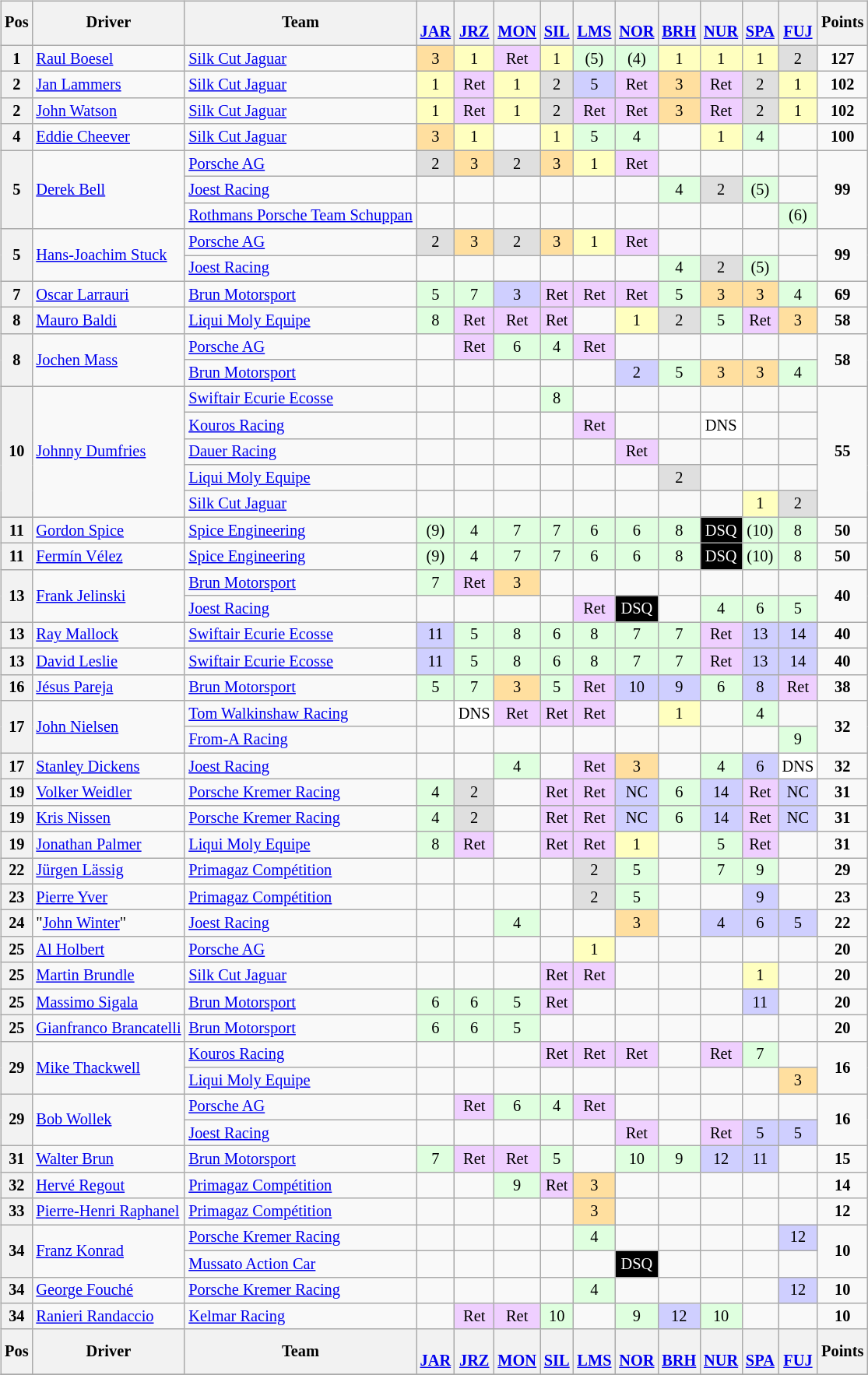<table>
<tr>
<td><br><table class="wikitable" style="font-size:85%; text-align:center">
<tr>
<th valign="middle">Pos</th>
<th valign="middle">Driver</th>
<th valign="middle">Team</th>
<th><br><a href='#'>JAR</a></th>
<th><br><a href='#'>JRZ</a></th>
<th><br><a href='#'>MON</a></th>
<th><br><a href='#'>SIL</a></th>
<th><br><a href='#'>LMS</a></th>
<th><br><a href='#'>NOR</a></th>
<th><br><a href='#'>BRH</a></th>
<th><br><a href='#'>NUR</a></th>
<th><br><a href='#'>SPA</a></th>
<th><br><a href='#'>FUJ</a></th>
<th>Points</th>
</tr>
<tr>
<th>1</th>
<td align=left> <a href='#'>Raul Boesel</a></td>
<td align=left> <a href='#'>Silk Cut Jaguar</a></td>
<td style="background:#ffdf9f;">3</td>
<td style="background:#ffffbf;">1</td>
<td style="background:#efcfff;">Ret</td>
<td style="background:#ffffbf;">1</td>
<td style="background:#dfffdf;">(5)</td>
<td style="background:#dfffdf;">(4)</td>
<td style="background:#ffffbf;">1</td>
<td style="background:#ffffbf;">1</td>
<td style="background:#ffffbf;">1</td>
<td style="background:#dfdfdf;">2</td>
<td><strong>127</strong></td>
</tr>
<tr>
<th>2</th>
<td align=left> <a href='#'>Jan Lammers</a></td>
<td align=left> <a href='#'>Silk Cut Jaguar</a></td>
<td style="background:#ffffbf;">1</td>
<td style="background:#efcfff;">Ret</td>
<td style="background:#ffffbf;">1</td>
<td style="background:#dfdfdf;">2</td>
<td style="background:#cfcfff;">5</td>
<td style="background:#efcfff;">Ret</td>
<td style="background:#ffdf9f;">3</td>
<td style="background:#efcfff;">Ret</td>
<td style="background:#dfdfdf;">2</td>
<td style="background:#ffffbf;">1</td>
<td><strong>102</strong></td>
</tr>
<tr>
<th>2</th>
<td align=left> <a href='#'>John Watson</a></td>
<td align=left> <a href='#'>Silk Cut Jaguar</a></td>
<td style="background:#ffffbf;">1</td>
<td style="background:#efcfff;">Ret</td>
<td style="background:#ffffbf;">1</td>
<td style="background:#dfdfdf;">2</td>
<td style="background:#efcfff;">Ret</td>
<td style="background:#efcfff;">Ret</td>
<td style="background:#ffdf9f;">3</td>
<td style="background:#efcfff;">Ret</td>
<td style="background:#dfdfdf;">2</td>
<td style="background:#ffffbf;">1</td>
<td><strong>102</strong></td>
</tr>
<tr>
<th>4</th>
<td align=left> <a href='#'>Eddie Cheever</a></td>
<td align=left> <a href='#'>Silk Cut Jaguar</a></td>
<td style="background:#ffdf9f;">3</td>
<td style="background:#ffffbf;">1</td>
<td></td>
<td style="background:#ffffbf;">1</td>
<td style="background:#dfffdf;">5</td>
<td style="background:#dfffdf;">4</td>
<td></td>
<td style="background:#ffffbf;">1</td>
<td style="background:#dfffdf;">4</td>
<td></td>
<td><strong>100</strong></td>
</tr>
<tr>
<th rowspan=3>5</th>
<td rowspan=3 align=left> <a href='#'>Derek Bell</a></td>
<td align=left> <a href='#'>Porsche AG</a></td>
<td style="background:#dfdfdf;">2</td>
<td style="background:#ffdf9f;">3</td>
<td style="background:#dfdfdf;">2</td>
<td style="background:#ffdf9f;">3</td>
<td style="background:#ffffbf;">1</td>
<td style="background:#efcfff;">Ret</td>
<td></td>
<td></td>
<td></td>
<td></td>
<td rowspan=3><strong>99</strong></td>
</tr>
<tr>
<td align=left> <a href='#'>Joest Racing</a></td>
<td></td>
<td></td>
<td></td>
<td></td>
<td></td>
<td></td>
<td style="background:#dfffdf;">4</td>
<td style="background:#dfdfdf;">2</td>
<td style="background:#dfffdf;">(5)</td>
<td></td>
</tr>
<tr>
<td align=left> <a href='#'>Rothmans Porsche Team Schuppan</a></td>
<td></td>
<td></td>
<td></td>
<td></td>
<td></td>
<td></td>
<td></td>
<td></td>
<td></td>
<td style="background:#dfffdf;">(6)</td>
</tr>
<tr>
<th rowspan=2>5</th>
<td rowspan=2 align=left> <a href='#'>Hans-Joachim Stuck</a></td>
<td align=left> <a href='#'>Porsche AG</a></td>
<td style="background:#dfdfdf;">2</td>
<td style="background:#ffdf9f;">3</td>
<td style="background:#dfdfdf;">2</td>
<td style="background:#ffdf9f;">3</td>
<td style="background:#ffffbf;">1</td>
<td style="background:#efcfff;">Ret</td>
<td></td>
<td></td>
<td></td>
<td></td>
<td rowspan=2><strong>99</strong></td>
</tr>
<tr>
<td align=left> <a href='#'>Joest Racing</a></td>
<td></td>
<td></td>
<td></td>
<td></td>
<td></td>
<td></td>
<td style="background:#dfffdf;">4</td>
<td style="background:#dfdfdf;">2</td>
<td style="background:#dfffdf;">(5)</td>
<td></td>
</tr>
<tr>
<th>7</th>
<td align=left> <a href='#'>Oscar Larrauri</a></td>
<td align=left> <a href='#'>Brun Motorsport</a></td>
<td style="background:#dfffdf;">5</td>
<td style="background:#dfffdf;">7</td>
<td style="background:#cfcfff;">3</td>
<td style="background:#efcfff;">Ret</td>
<td style="background:#efcfff;">Ret</td>
<td style="background:#efcfff;">Ret</td>
<td style="background:#dfffdf;">5</td>
<td style="background:#ffdf9f;">3</td>
<td style="background:#ffdf9f;">3</td>
<td style="background:#dfffdf;">4</td>
<td><strong>69</strong></td>
</tr>
<tr>
<th>8</th>
<td align=left> <a href='#'>Mauro Baldi</a></td>
<td align=left> <a href='#'>Liqui Moly Equipe</a></td>
<td style="background:#dfffdf;">8</td>
<td style="background:#efcfff;">Ret</td>
<td style="background:#efcfff;">Ret</td>
<td style="background:#efcfff;">Ret</td>
<td></td>
<td style="background:#ffffbf;">1</td>
<td style="background:#dfdfdf;">2</td>
<td style="background:#dfffdf;">5</td>
<td style="background:#efcfff;">Ret</td>
<td style="background:#ffdf9f;">3</td>
<td><strong>58</strong></td>
</tr>
<tr>
<th rowspan=2>8</th>
<td rowspan=2 align=left> <a href='#'>Jochen Mass</a></td>
<td align=left> <a href='#'>Porsche AG</a></td>
<td></td>
<td style="background:#efcfff;">Ret</td>
<td style="background:#dfffdf;">6</td>
<td style="background:#dfffdf;">4</td>
<td style="background:#efcfff;">Ret</td>
<td></td>
<td></td>
<td></td>
<td></td>
<td></td>
<td rowspan=2><strong>58</strong></td>
</tr>
<tr>
<td align=left> <a href='#'>Brun Motorsport</a></td>
<td></td>
<td></td>
<td></td>
<td></td>
<td></td>
<td style="background:#cfcfff;">2</td>
<td style="background:#dfffdf;">5</td>
<td style="background:#ffdf9f;">3</td>
<td style="background:#ffdf9f;">3</td>
<td style="background:#dfffdf;">4</td>
</tr>
<tr>
<th rowspan=5>10</th>
<td rowspan=5 align=left> <a href='#'>Johnny Dumfries</a></td>
<td align=left> <a href='#'>Swiftair Ecurie Ecosse</a></td>
<td></td>
<td></td>
<td></td>
<td style="background:#dfffdf;">8</td>
<td></td>
<td></td>
<td></td>
<td></td>
<td></td>
<td></td>
<td rowspan=5><strong>55</strong></td>
</tr>
<tr>
<td align=left> <a href='#'>Kouros Racing</a></td>
<td></td>
<td></td>
<td></td>
<td></td>
<td style="background:#efcfff;">Ret</td>
<td></td>
<td></td>
<td style="background:#ffffff;">DNS</td>
<td></td>
<td></td>
</tr>
<tr>
<td align=left> <a href='#'>Dauer Racing</a></td>
<td></td>
<td></td>
<td></td>
<td></td>
<td></td>
<td style="background:#efcfff;">Ret</td>
<td></td>
<td></td>
<td></td>
<td></td>
</tr>
<tr>
<td align=left> <a href='#'>Liqui Moly Equipe</a></td>
<td></td>
<td></td>
<td></td>
<td></td>
<td></td>
<td></td>
<td style="background:#dfdfdf;">2</td>
<td></td>
<td></td>
<td></td>
</tr>
<tr>
<td align=left> <a href='#'>Silk Cut Jaguar</a></td>
<td></td>
<td></td>
<td></td>
<td></td>
<td></td>
<td></td>
<td></td>
<td></td>
<td style="background:#ffffbf;">1</td>
<td style="background:#dfdfdf;">2</td>
</tr>
<tr>
<th>11</th>
<td align=left> <a href='#'>Gordon Spice</a></td>
<td align=left> <a href='#'>Spice Engineering</a></td>
<td style="background:#dfffdf;">(9)</td>
<td style="background:#dfffdf;">4</td>
<td style="background:#dfffdf;">7</td>
<td style="background:#dfffdf;">7</td>
<td style="background:#dfffdf;">6</td>
<td style="background:#dfffdf;">6</td>
<td style="background:#dfffdf;">8</td>
<td style="background-color:#000000; color:white">DSQ</td>
<td style="background:#dfffdf;">(10)</td>
<td style="background:#dfffdf;">8</td>
<td><strong>50</strong></td>
</tr>
<tr>
<th>11</th>
<td align=left> <a href='#'>Fermín Vélez</a></td>
<td align=left> <a href='#'>Spice Engineering</a></td>
<td style="background:#dfffdf;">(9)</td>
<td style="background:#dfffdf;">4</td>
<td style="background:#dfffdf;">7</td>
<td style="background:#dfffdf;">7</td>
<td style="background:#dfffdf;">6</td>
<td style="background:#dfffdf;">6</td>
<td style="background:#dfffdf;">8</td>
<td style="background-color:#000000; color:white">DSQ</td>
<td style="background:#dfffdf;">(10)</td>
<td style="background:#dfffdf;">8</td>
<td><strong>50</strong></td>
</tr>
<tr>
<th rowspan=2>13</th>
<td rowspan=2 align=left> <a href='#'>Frank Jelinski</a></td>
<td align=left> <a href='#'>Brun Motorsport</a></td>
<td style="background:#dfffdf;">7</td>
<td style="background:#efcfff;">Ret</td>
<td style="background:#ffdf9f;">3</td>
<td></td>
<td></td>
<td></td>
<td></td>
<td></td>
<td></td>
<td></td>
<td rowspan=2><strong>40</strong></td>
</tr>
<tr>
<td align=left> <a href='#'>Joest Racing</a></td>
<td></td>
<td></td>
<td></td>
<td></td>
<td style="background:#efcfff;">Ret</td>
<td style="background-color:#000000; color:white">DSQ</td>
<td></td>
<td style="background:#dfffdf;">4</td>
<td style="background:#dfffdf;">6</td>
<td style="background:#dfffdf;">5</td>
</tr>
<tr>
<th>13</th>
<td align=left> <a href='#'>Ray Mallock</a></td>
<td align=left> <a href='#'>Swiftair Ecurie Ecosse</a></td>
<td style="background:#cfcfff;">11</td>
<td style="background:#dfffdf;">5</td>
<td style="background:#dfffdf;">8</td>
<td style="background:#dfffdf;">6</td>
<td style="background:#dfffdf;">8</td>
<td style="background:#dfffdf;">7</td>
<td style="background:#dfffdf;">7</td>
<td style="background:#efcfff;">Ret</td>
<td style="background:#cfcfff;">13</td>
<td style="background:#cfcfff;">14</td>
<td><strong>40</strong></td>
</tr>
<tr>
<th>13</th>
<td align=left> <a href='#'>David Leslie</a></td>
<td align=left> <a href='#'>Swiftair Ecurie Ecosse</a></td>
<td style="background:#cfcfff;">11</td>
<td style="background:#dfffdf;">5</td>
<td style="background:#dfffdf;">8</td>
<td style="background:#dfffdf;">6</td>
<td style="background:#dfffdf;">8</td>
<td style="background:#dfffdf;">7</td>
<td style="background:#dfffdf;">7</td>
<td style="background:#efcfff;">Ret</td>
<td style="background:#cfcfff;">13</td>
<td style="background:#cfcfff;">14</td>
<td><strong>40</strong></td>
</tr>
<tr>
<th>16</th>
<td align=left> <a href='#'>Jésus Pareja</a></td>
<td align=left> <a href='#'>Brun Motorsport</a></td>
<td style="background:#dfffdf;">5</td>
<td style="background:#dfffdf;">7</td>
<td style="background:#ffdf9f;">3</td>
<td style="background:#dfffdf;">5</td>
<td style="background:#efcfff;">Ret</td>
<td style="background:#cfcfff;">10</td>
<td style="background:#cfcfff;">9</td>
<td style="background:#dfffdf;">6</td>
<td style="background:#cfcfff;">8</td>
<td style="background:#efcfff;">Ret</td>
<td><strong>38</strong></td>
</tr>
<tr>
<th rowspan=2>17</th>
<td rowspan=2 align=left> <a href='#'>John Nielsen</a></td>
<td align=left> <a href='#'>Tom Walkinshaw Racing</a></td>
<td></td>
<td style="background:#ffffff;">DNS</td>
<td style="background:#efcfff;">Ret</td>
<td style="background:#efcfff;">Ret</td>
<td style="background:#efcfff;">Ret</td>
<td></td>
<td style="background:#ffffbf;">1</td>
<td></td>
<td style="background:#dfffdf;">4</td>
<td></td>
<td rowspan=2><strong>32</strong></td>
</tr>
<tr>
<td align=left> <a href='#'>From-A Racing</a></td>
<td></td>
<td></td>
<td></td>
<td></td>
<td></td>
<td></td>
<td></td>
<td></td>
<td></td>
<td style="background:#dfffdf;">9</td>
</tr>
<tr>
<th>17</th>
<td align=left> <a href='#'>Stanley Dickens</a></td>
<td align=left> <a href='#'>Joest Racing</a></td>
<td></td>
<td></td>
<td style="background:#dfffdf;">4</td>
<td></td>
<td style="background:#efcfff;">Ret</td>
<td style="background:#ffdf9f;">3</td>
<td></td>
<td style="background:#dfffdf;">4</td>
<td style="background:#cfcfff;">6</td>
<td style="background:#ffffff;">DNS</td>
<td><strong>32</strong></td>
</tr>
<tr>
<th>19</th>
<td align=left> <a href='#'>Volker Weidler</a></td>
<td align=left> <a href='#'>Porsche Kremer Racing</a></td>
<td style="background:#dfffdf;">4</td>
<td style="background:#dfdfdf;">2</td>
<td></td>
<td style="background:#efcfff;">Ret</td>
<td style="background:#efcfff;">Ret</td>
<td style="background:#cfcfff;">NC</td>
<td style="background:#dfffdf;">6</td>
<td style="background:#cfcfff;">14</td>
<td style="background:#efcfff;">Ret</td>
<td style="background:#cfcfff;">NC</td>
<td><strong>31</strong></td>
</tr>
<tr>
<th>19</th>
<td align=left> <a href='#'>Kris Nissen</a></td>
<td align=left> <a href='#'>Porsche Kremer Racing</a></td>
<td style="background:#dfffdf;">4</td>
<td style="background:#dfdfdf;">2</td>
<td></td>
<td style="background:#efcfff;">Ret</td>
<td style="background:#efcfff;">Ret</td>
<td style="background:#cfcfff;">NC</td>
<td style="background:#dfffdf;">6</td>
<td style="background:#cfcfff;">14</td>
<td style="background:#efcfff;">Ret</td>
<td style="background:#cfcfff;">NC</td>
<td><strong>31</strong></td>
</tr>
<tr>
<th>19</th>
<td align=left> <a href='#'>Jonathan Palmer</a></td>
<td align=left> <a href='#'>Liqui Moly Equipe</a></td>
<td style="background:#dfffdf;">8</td>
<td style="background:#efcfff;">Ret</td>
<td></td>
<td style="background:#efcfff;">Ret</td>
<td style="background:#efcfff;">Ret</td>
<td style="background:#ffffbf;">1</td>
<td></td>
<td style="background:#dfffdf;">5</td>
<td style="background:#efcfff;">Ret</td>
<td></td>
<td><strong>31</strong></td>
</tr>
<tr>
<th>22</th>
<td align=left> <a href='#'>Jürgen Lässig</a></td>
<td align=left> <a href='#'>Primagaz Compétition</a></td>
<td></td>
<td></td>
<td></td>
<td></td>
<td style="background:#dfdfdf;">2</td>
<td style="background:#dfffdf;">5</td>
<td></td>
<td style="background:#dfffdf;">7</td>
<td style="background:#dfffdf;">9</td>
<td></td>
<td><strong>29</strong></td>
</tr>
<tr>
<th>23</th>
<td align=left> <a href='#'>Pierre Yver</a></td>
<td align=left> <a href='#'>Primagaz Compétition</a></td>
<td></td>
<td></td>
<td></td>
<td></td>
<td style="background:#dfdfdf;">2</td>
<td style="background:#dfffdf;">5</td>
<td></td>
<td></td>
<td style="background:#cfcfff;">9</td>
<td></td>
<td><strong>23</strong></td>
</tr>
<tr>
<th>24</th>
<td align=left> "<a href='#'>John Winter</a>"</td>
<td align=left> <a href='#'>Joest Racing</a></td>
<td></td>
<td></td>
<td style="background:#dfffdf;">4</td>
<td></td>
<td></td>
<td style="background:#ffdf9f;">3</td>
<td></td>
<td style="background:#cfcfff;">4</td>
<td style="background:#cfcfff;">6</td>
<td style="background:#cfcfff;">5</td>
<td><strong>22</strong></td>
</tr>
<tr>
<th>25</th>
<td align=left> <a href='#'>Al Holbert</a></td>
<td align=left> <a href='#'>Porsche AG</a></td>
<td></td>
<td></td>
<td></td>
<td></td>
<td style="background:#ffffbf;">1</td>
<td></td>
<td></td>
<td></td>
<td></td>
<td></td>
<td><strong>20</strong></td>
</tr>
<tr>
<th>25</th>
<td align=left> <a href='#'>Martin Brundle</a></td>
<td align=left> <a href='#'>Silk Cut Jaguar</a></td>
<td></td>
<td></td>
<td></td>
<td style="background:#efcfff;">Ret</td>
<td style="background:#efcfff;">Ret</td>
<td></td>
<td></td>
<td></td>
<td style="background:#ffffbf;">1</td>
<td></td>
<td><strong>20</strong></td>
</tr>
<tr>
<th>25</th>
<td align=left> <a href='#'>Massimo Sigala</a></td>
<td align=left> <a href='#'>Brun Motorsport</a></td>
<td style="background:#dfffdf;">6</td>
<td style="background:#dfffdf;">6</td>
<td style="background:#dfffdf;">5</td>
<td style="background:#efcfff;">Ret</td>
<td></td>
<td></td>
<td></td>
<td></td>
<td style="background:#cfcfff;">11</td>
<td></td>
<td><strong>20</strong></td>
</tr>
<tr>
<th>25</th>
<td align=left> <a href='#'>Gianfranco Brancatelli</a></td>
<td align=left> <a href='#'>Brun Motorsport</a></td>
<td style="background:#dfffdf;">6</td>
<td style="background:#dfffdf;">6</td>
<td style="background:#dfffdf;">5</td>
<td></td>
<td></td>
<td></td>
<td></td>
<td></td>
<td></td>
<td></td>
<td><strong>20</strong></td>
</tr>
<tr>
<th rowspan=2>29</th>
<td rowspan=2 align=left> <a href='#'>Mike Thackwell</a></td>
<td align=left> <a href='#'>Kouros Racing</a></td>
<td></td>
<td></td>
<td></td>
<td style="background:#efcfff;">Ret</td>
<td style="background:#efcfff;">Ret</td>
<td style="background:#efcfff;">Ret</td>
<td></td>
<td style="background:#efcfff;">Ret</td>
<td style="background:#dfffdf;">7</td>
<td></td>
<td rowspan=2><strong>16</strong></td>
</tr>
<tr>
<td align=left> <a href='#'>Liqui Moly Equipe</a></td>
<td></td>
<td></td>
<td></td>
<td></td>
<td></td>
<td></td>
<td></td>
<td></td>
<td></td>
<td style="background:#ffdf9f;">3</td>
</tr>
<tr>
<th rowspan=2>29</th>
<td rowspan=2 align=left> <a href='#'>Bob Wollek</a></td>
<td align=left> <a href='#'>Porsche AG</a></td>
<td></td>
<td style="background:#efcfff;">Ret</td>
<td style="background:#dfffdf;">6</td>
<td style="background:#dfffdf;">4</td>
<td style="background:#efcfff;">Ret</td>
<td></td>
<td></td>
<td></td>
<td></td>
<td></td>
<td rowspan=2><strong>16</strong></td>
</tr>
<tr>
<td align=left> <a href='#'>Joest Racing</a></td>
<td></td>
<td></td>
<td></td>
<td></td>
<td></td>
<td style="background:#efcfff;">Ret</td>
<td></td>
<td style="background:#efcfff;">Ret</td>
<td style="background:#cfcfff;">5</td>
<td style="background:#cfcfff;">5</td>
</tr>
<tr>
<th>31</th>
<td align=left> <a href='#'>Walter Brun</a></td>
<td align=left> <a href='#'>Brun Motorsport</a></td>
<td style="background:#dfffdf;">7</td>
<td style="background:#efcfff;">Ret</td>
<td style="background:#efcfff;">Ret</td>
<td style="background:#dfffdf;">5</td>
<td></td>
<td style="background:#dfffdf;">10</td>
<td style="background:#dfffdf;">9</td>
<td style="background:#cfcfff;">12</td>
<td style="background:#cfcfff;">11</td>
<td></td>
<td><strong>15</strong></td>
</tr>
<tr>
<th>32</th>
<td align=left> <a href='#'>Hervé Regout</a></td>
<td align=left> <a href='#'>Primagaz Compétition</a></td>
<td></td>
<td></td>
<td style="background:#dfffdf;">9</td>
<td style="background:#efcfff;">Ret</td>
<td style="background:#ffdf9f;">3</td>
<td></td>
<td></td>
<td></td>
<td></td>
<td></td>
<td><strong>14</strong></td>
</tr>
<tr>
<th>33</th>
<td align=left> <a href='#'>Pierre-Henri Raphanel</a></td>
<td align=left> <a href='#'>Primagaz Compétition</a></td>
<td></td>
<td></td>
<td></td>
<td></td>
<td style="background:#ffdf9f;">3</td>
<td></td>
<td></td>
<td></td>
<td></td>
<td></td>
<td><strong>12</strong></td>
</tr>
<tr>
<th rowspan=2>34</th>
<td rowspan=2 align=left> <a href='#'>Franz Konrad</a></td>
<td align=left> <a href='#'>Porsche Kremer Racing</a></td>
<td></td>
<td></td>
<td></td>
<td></td>
<td style="background:#dfffdf;">4</td>
<td></td>
<td></td>
<td></td>
<td></td>
<td style="background:#cfcfff;">12</td>
<td rowspan=2><strong>10</strong></td>
</tr>
<tr>
<td align=left> <a href='#'>Mussato Action Car</a></td>
<td></td>
<td></td>
<td></td>
<td></td>
<td></td>
<td style="background-color:#000000; color:white">DSQ</td>
<td></td>
<td></td>
<td></td>
<td></td>
</tr>
<tr>
<th>34</th>
<td align=left> <a href='#'>George Fouché</a></td>
<td align=left> <a href='#'>Porsche Kremer Racing</a></td>
<td></td>
<td></td>
<td></td>
<td></td>
<td style="background:#dfffdf;">4</td>
<td></td>
<td></td>
<td></td>
<td></td>
<td style="background:#cfcfff;">12</td>
<td><strong>10</strong></td>
</tr>
<tr>
<th>34</th>
<td align=left> <a href='#'>Ranieri Randaccio</a></td>
<td align=left> <a href='#'>Kelmar Racing</a></td>
<td></td>
<td style="background:#efcfff;">Ret</td>
<td style="background:#efcfff;">Ret</td>
<td style="background:#dfffdf;">10</td>
<td></td>
<td style="background:#dfffdf;">9</td>
<td style="background:#cfcfff;">12</td>
<td style="background:#dfffdf;">10</td>
<td></td>
<td></td>
<td><strong>10</strong></td>
</tr>
<tr>
<th valign="middle">Pos</th>
<th valign="middle">Driver</th>
<th valign="middle">Team</th>
<th><br><a href='#'>JAR</a></th>
<th><br><a href='#'>JRZ</a></th>
<th><br><a href='#'>MON</a></th>
<th><br><a href='#'>SIL</a></th>
<th><br><a href='#'>LMS</a></th>
<th><br><a href='#'>NOR</a></th>
<th><br><a href='#'>BRH</a></th>
<th><br><a href='#'>NUR</a></th>
<th><br><a href='#'>SPA</a></th>
<th><br><a href='#'>FUJ</a></th>
<th>Points</th>
</tr>
<tr>
</tr>
</table>
</td>
<td valign="top"><br></td>
</tr>
</table>
